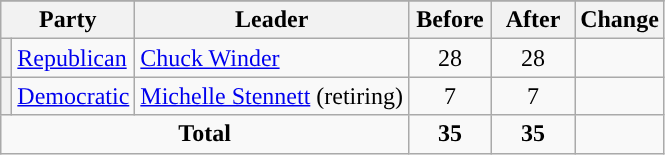<table class="wikitable" style="text-align:center;">
<tr>
</tr>
<tr>
<th colspan=2>Party</th>
<th>Leader</th>
<th style="width:3em">Before</th>
<th style="width:3em">After</th>
<th style="width:3em">Change</th>
</tr>
<tr>
<th style="background-color:"></th>
<td style="text-align:left;"><a href='#'>Republican</a></td>
<td style="text-align:left;"><a href='#'>Chuck Winder</a></td>
<td>28</td>
<td>28</td>
<td></td>
</tr>
<tr>
<th style="background-color:"></th>
<td style="text-align:left;"><a href='#'>Democratic</a></td>
<td style="text-align:left;"><a href='#'>Michelle Stennett</a> (retiring)</td>
<td>7</td>
<td>7</td>
<td></td>
</tr>
<tr>
<td colspan=3><strong>Total</strong></td>
<td><strong>35</strong></td>
<td><strong>35</strong></td>
<td></td>
</tr>
</table>
